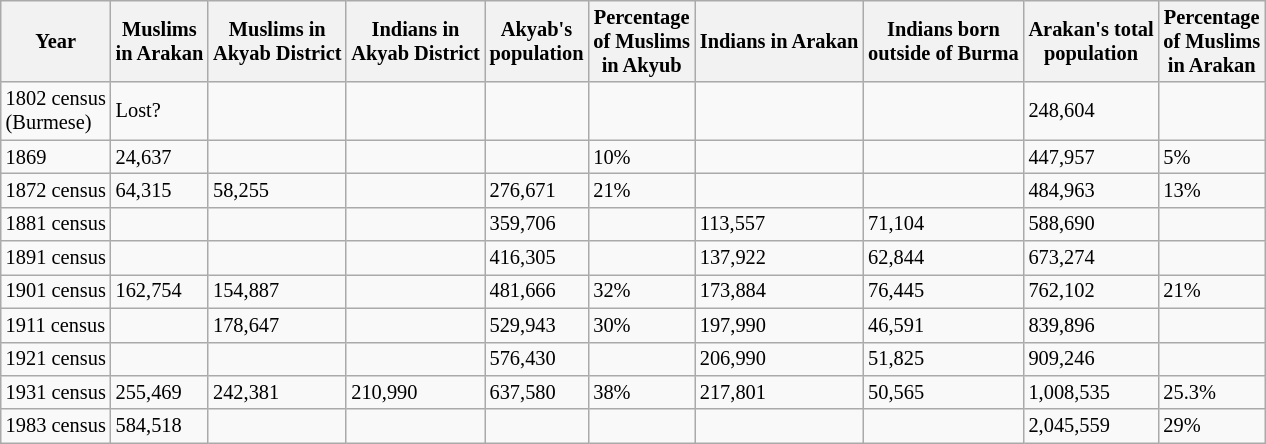<table class="wikitable" style=" font-size: 85%; ">
<tr>
<th>Year</th>
<th>Muslims<br>in Arakan</th>
<th>Muslims in<br>Akyab District</th>
<th>Indians in<br>Akyab District</th>
<th>Akyab's<br>population</th>
<th>Percentage<br>of Muslims<br>in Akyub</th>
<th>Indians in Arakan</th>
<th>Indians born<br>outside of Burma</th>
<th>Arakan's total<br>population</th>
<th>Percentage<br>of Muslims<br>in Arakan</th>
</tr>
<tr>
<td>1802 census<br>(Burmese)</td>
<td>Lost?</td>
<td></td>
<td></td>
<td></td>
<td></td>
<td></td>
<td></td>
<td>248,604</td>
<td></td>
</tr>
<tr>
<td>1869</td>
<td>24,637</td>
<td></td>
<td></td>
<td></td>
<td>10%</td>
<td></td>
<td></td>
<td>447,957</td>
<td>5%</td>
</tr>
<tr>
<td>1872 census</td>
<td>64,315</td>
<td>58,255</td>
<td></td>
<td>276,671</td>
<td>21%</td>
<td></td>
<td></td>
<td>484,963</td>
<td>13%</td>
</tr>
<tr>
<td>1881 census</td>
<td></td>
<td></td>
<td></td>
<td>359,706</td>
<td></td>
<td>113,557</td>
<td>71,104</td>
<td>588,690</td>
<td></td>
</tr>
<tr>
<td>1891 census</td>
<td></td>
<td></td>
<td></td>
<td>416,305</td>
<td></td>
<td>137,922</td>
<td>62,844</td>
<td>673,274</td>
<td></td>
</tr>
<tr>
<td>1901 census</td>
<td>162,754</td>
<td>154,887</td>
<td></td>
<td>481,666</td>
<td>32%</td>
<td>173,884</td>
<td>76,445</td>
<td>762,102</td>
<td>21%</td>
</tr>
<tr>
<td>1911 census</td>
<td></td>
<td>178,647</td>
<td></td>
<td>529,943</td>
<td>30%</td>
<td>197,990</td>
<td>46,591</td>
<td>839,896</td>
<td></td>
</tr>
<tr>
<td>1921 census</td>
<td></td>
<td></td>
<td></td>
<td>576,430</td>
<td></td>
<td>206,990</td>
<td>51,825</td>
<td>909,246</td>
<td></td>
</tr>
<tr>
<td>1931 census</td>
<td>255,469</td>
<td>242,381</td>
<td>210,990</td>
<td>637,580</td>
<td>38%</td>
<td>217,801</td>
<td>50,565</td>
<td>1,008,535</td>
<td>25.3%</td>
</tr>
<tr>
<td>1983 census</td>
<td>584,518</td>
<td></td>
<td></td>
<td></td>
<td></td>
<td></td>
<td></td>
<td>2,045,559</td>
<td>29%</td>
</tr>
</table>
